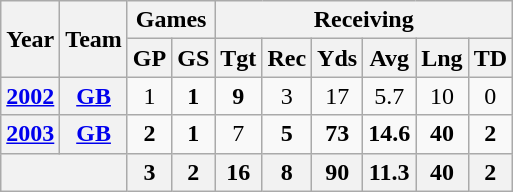<table class="wikitable" style="text-align:center">
<tr>
<th rowspan="2">Year</th>
<th rowspan="2">Team</th>
<th colspan="2">Games</th>
<th colspan="6">Receiving</th>
</tr>
<tr>
<th>GP</th>
<th>GS</th>
<th>Tgt</th>
<th>Rec</th>
<th>Yds</th>
<th>Avg</th>
<th>Lng</th>
<th>TD</th>
</tr>
<tr>
<th><a href='#'>2002</a></th>
<th><a href='#'>GB</a></th>
<td>1</td>
<td><strong>1</strong></td>
<td><strong>9</strong></td>
<td>3</td>
<td>17</td>
<td>5.7</td>
<td>10</td>
<td>0</td>
</tr>
<tr>
<th><a href='#'>2003</a></th>
<th><a href='#'>GB</a></th>
<td><strong>2</strong></td>
<td><strong>1</strong></td>
<td>7</td>
<td><strong>5</strong></td>
<td><strong>73</strong></td>
<td><strong>14.6</strong></td>
<td><strong>40</strong></td>
<td><strong>2</strong></td>
</tr>
<tr>
<th colspan="2"></th>
<th>3</th>
<th>2</th>
<th>16</th>
<th>8</th>
<th>90</th>
<th>11.3</th>
<th>40</th>
<th>2</th>
</tr>
</table>
